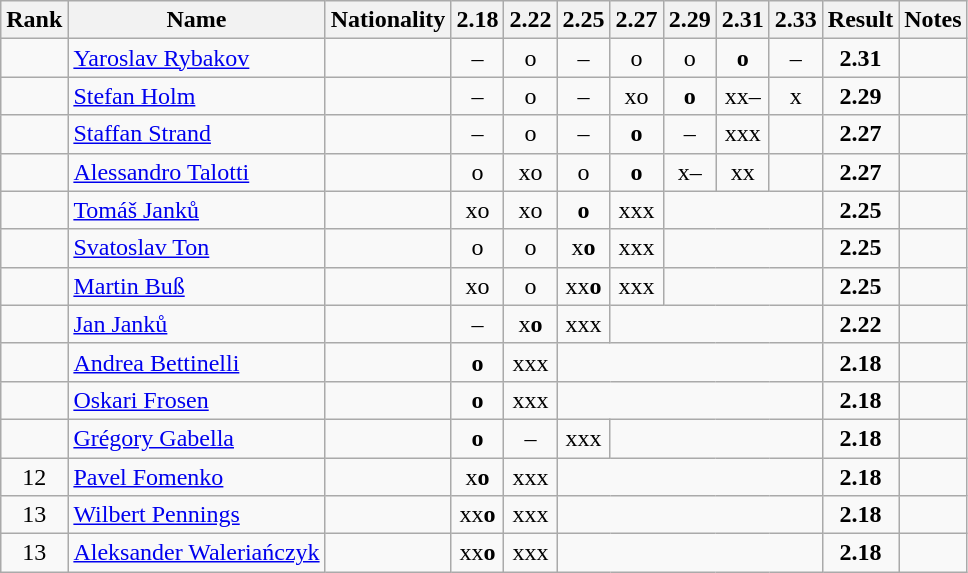<table class="wikitable sortable" style="text-align:center">
<tr>
<th>Rank</th>
<th>Name</th>
<th>Nationality</th>
<th>2.18</th>
<th>2.22</th>
<th>2.25</th>
<th>2.27</th>
<th>2.29</th>
<th>2.31</th>
<th>2.33</th>
<th>Result</th>
<th>Notes</th>
</tr>
<tr>
<td></td>
<td align=left><a href='#'>Yaroslav Rybakov</a></td>
<td align=left></td>
<td>–</td>
<td>o</td>
<td>–</td>
<td>o</td>
<td>o</td>
<td><strong>o</strong></td>
<td>–</td>
<td><strong>2.31</strong></td>
<td></td>
</tr>
<tr>
<td></td>
<td align=left><a href='#'>Stefan Holm</a></td>
<td align=left></td>
<td>–</td>
<td>o</td>
<td>–</td>
<td>xo</td>
<td><strong>o</strong></td>
<td>xx–</td>
<td>x</td>
<td><strong>2.29</strong></td>
<td></td>
</tr>
<tr>
<td></td>
<td align=left><a href='#'>Staffan Strand</a></td>
<td align=left></td>
<td>–</td>
<td>o</td>
<td>–</td>
<td><strong>o</strong></td>
<td>–</td>
<td>xxx</td>
<td></td>
<td><strong>2.27</strong></td>
<td></td>
</tr>
<tr>
<td></td>
<td align=left><a href='#'>Alessandro Talotti</a></td>
<td align=left></td>
<td>o</td>
<td>xo</td>
<td>o</td>
<td><strong>o</strong></td>
<td>x–</td>
<td>xx</td>
<td></td>
<td><strong>2.27</strong></td>
<td></td>
</tr>
<tr>
<td></td>
<td align=left><a href='#'>Tomáš Janků</a></td>
<td align=left></td>
<td>xo</td>
<td>xo</td>
<td><strong>o</strong></td>
<td>xxx</td>
<td colspan=3></td>
<td><strong>2.25</strong></td>
<td></td>
</tr>
<tr>
<td></td>
<td align=left><a href='#'>Svatoslav Ton</a></td>
<td align=left></td>
<td>o</td>
<td>o</td>
<td>x<strong>o</strong></td>
<td>xxx</td>
<td colspan=3></td>
<td><strong>2.25</strong></td>
<td></td>
</tr>
<tr>
<td></td>
<td align=left><a href='#'>Martin Buß</a></td>
<td align=left></td>
<td>xo</td>
<td>o</td>
<td>xx<strong>o</strong></td>
<td>xxx</td>
<td colspan=3></td>
<td><strong>2.25</strong></td>
<td></td>
</tr>
<tr>
<td></td>
<td align=left><a href='#'>Jan Janků</a></td>
<td align=left></td>
<td>–</td>
<td>x<strong>o</strong></td>
<td>xxx</td>
<td colspan=4></td>
<td><strong>2.22</strong></td>
<td></td>
</tr>
<tr>
<td></td>
<td align=left><a href='#'>Andrea Bettinelli</a></td>
<td align=left></td>
<td><strong>o</strong></td>
<td>xxx</td>
<td colspan=5></td>
<td><strong>2.18</strong></td>
<td></td>
</tr>
<tr>
<td></td>
<td align=left><a href='#'>Oskari Frosen</a></td>
<td align=left></td>
<td><strong>o</strong></td>
<td>xxx</td>
<td colspan=5></td>
<td><strong>2.18</strong></td>
<td></td>
</tr>
<tr>
<td></td>
<td align=left><a href='#'>Grégory Gabella</a></td>
<td align=left></td>
<td><strong>o</strong></td>
<td>–</td>
<td>xxx</td>
<td colspan=4></td>
<td><strong>2.18</strong></td>
<td></td>
</tr>
<tr>
<td>12</td>
<td align=left><a href='#'>Pavel Fomenko</a></td>
<td align=left></td>
<td>x<strong>o</strong></td>
<td>xxx</td>
<td colspan=5></td>
<td><strong>2.18</strong></td>
<td></td>
</tr>
<tr>
<td>13</td>
<td align=left><a href='#'>Wilbert Pennings</a></td>
<td align=left></td>
<td>xx<strong>o</strong></td>
<td>xxx</td>
<td colspan=5></td>
<td><strong>2.18</strong></td>
<td></td>
</tr>
<tr>
<td>13</td>
<td align=left><a href='#'>Aleksander Waleriańczyk</a></td>
<td align=left></td>
<td>xx<strong>o</strong></td>
<td>xxx</td>
<td colspan=5></td>
<td><strong>2.18</strong></td>
<td></td>
</tr>
</table>
